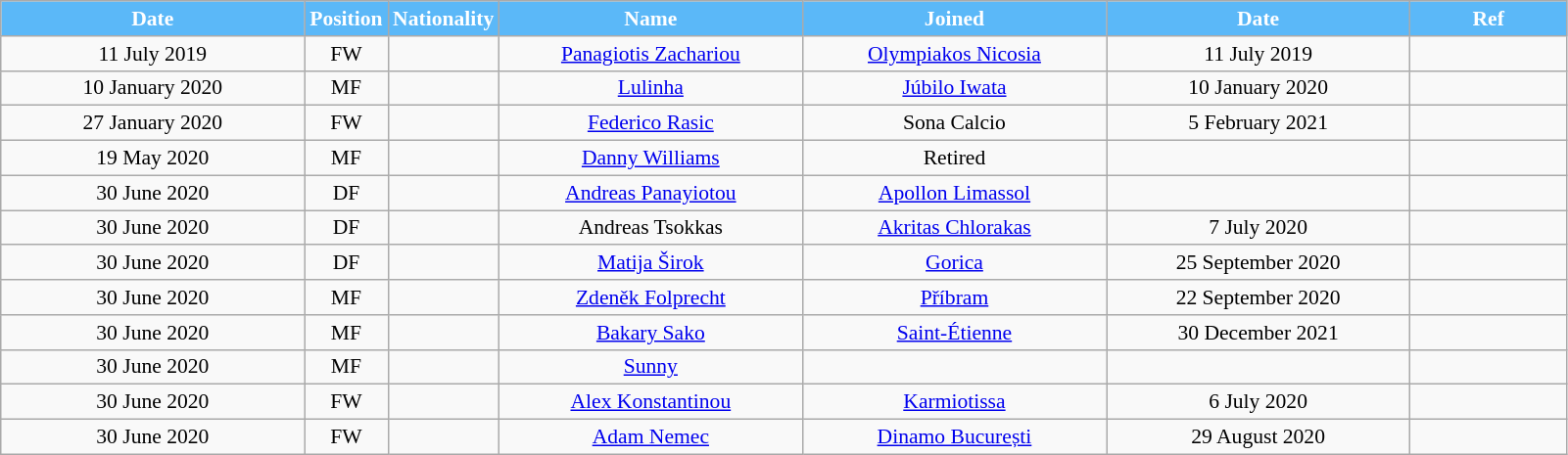<table class="wikitable"  style="text-align:center; font-size:90%; ">
<tr>
<th style="background:#5BB8F8; color:white; width:200px;">Date</th>
<th style="background:#5BB8F8; color:white; width:50px;">Position</th>
<th style="background:#5BB8F8; color:white; width:50px;">Nationality</th>
<th style="background:#5BB8F8; color:white; width:200px;">Name</th>
<th style="background:#5BB8F8; color:white; width:200px;">Joined</th>
<th style="background:#5BB8F8; color:white; width:200px;">Date</th>
<th style="background:#5BB8F8; color:white; width:100px;">Ref</th>
</tr>
<tr>
<td>11 July 2019</td>
<td>FW</td>
<td></td>
<td><a href='#'>Panagiotis Zachariou</a></td>
<td><a href='#'>Olympiakos Nicosia</a></td>
<td>11 July 2019</td>
<td></td>
</tr>
<tr>
<td>10 January 2020</td>
<td>MF</td>
<td></td>
<td><a href='#'>Lulinha</a></td>
<td><a href='#'>Júbilo Iwata</a></td>
<td>10 January 2020</td>
<td></td>
</tr>
<tr>
<td>27 January 2020</td>
<td>FW</td>
<td></td>
<td><a href='#'>Federico Rasic</a></td>
<td>Sona Calcio</td>
<td>5 February 2021</td>
<td></td>
</tr>
<tr>
<td>19 May 2020</td>
<td>MF</td>
<td></td>
<td><a href='#'>Danny Williams</a></td>
<td>Retired</td>
<td></td>
<td></td>
</tr>
<tr>
<td>30 June 2020</td>
<td>DF</td>
<td></td>
<td><a href='#'>Andreas Panayiotou</a></td>
<td><a href='#'>Apollon Limassol</a></td>
<td></td>
<td></td>
</tr>
<tr>
<td>30 June 2020</td>
<td>DF</td>
<td></td>
<td>Andreas Tsokkas</td>
<td><a href='#'>Akritas Chlorakas</a></td>
<td>7 July 2020</td>
<td></td>
</tr>
<tr>
<td>30 June 2020</td>
<td>DF</td>
<td></td>
<td><a href='#'>Matija Širok</a></td>
<td><a href='#'>Gorica</a></td>
<td>25 September 2020</td>
<td></td>
</tr>
<tr>
<td>30 June 2020</td>
<td>MF</td>
<td></td>
<td><a href='#'>Zdeněk Folprecht</a></td>
<td><a href='#'>Příbram</a></td>
<td>22 September 2020</td>
<td></td>
</tr>
<tr>
<td>30 June 2020</td>
<td>MF</td>
<td></td>
<td><a href='#'>Bakary Sako</a></td>
<td><a href='#'>Saint-Étienne</a></td>
<td>30 December 2021</td>
<td></td>
</tr>
<tr>
<td>30 June 2020</td>
<td>MF</td>
<td></td>
<td><a href='#'>Sunny</a></td>
<td></td>
<td></td>
<td></td>
</tr>
<tr>
<td>30 June 2020</td>
<td>FW</td>
<td></td>
<td><a href='#'>Alex Konstantinou</a></td>
<td><a href='#'>Karmiotissa</a></td>
<td>6 July 2020</td>
<td></td>
</tr>
<tr>
<td>30 June 2020</td>
<td>FW</td>
<td></td>
<td><a href='#'>Adam Nemec</a></td>
<td><a href='#'>Dinamo București</a></td>
<td>29 August 2020</td>
<td></td>
</tr>
</table>
